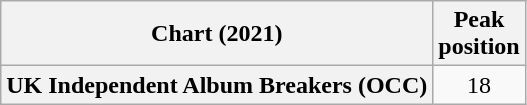<table class="wikitable sortable plainrowheaders" style="text-align:center">
<tr>
<th scope="col">Chart (2021)</th>
<th scope="col">Peak<br>position</th>
</tr>
<tr>
<th scope="row">UK Independent Album Breakers (OCC)</th>
<td>18</td>
</tr>
</table>
